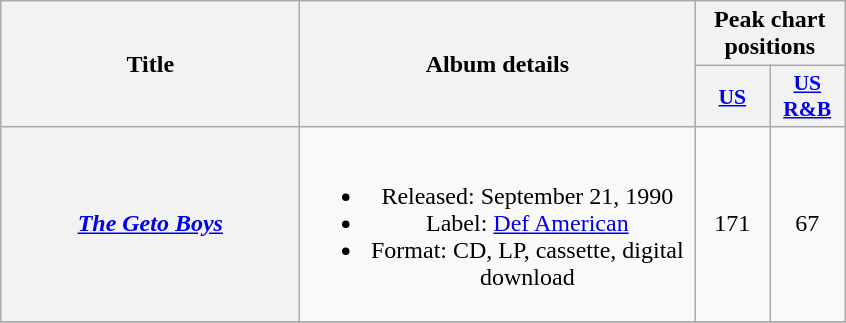<table class="wikitable plainrowheaders" style="text-align:center;">
<tr>
<th scope="col" rowspan="2" style="width:12em;">Title</th>
<th scope="col" rowspan="2" style="width:16em;">Album details</th>
<th scope="col" colspan="2">Peak chart positions</th>
</tr>
<tr>
<th scope="col" style="width:3em;font-size:90%;"><a href='#'>US</a><br></th>
<th scope="col" style="width:3em;font-size:90%;"><a href='#'>US R&B</a><br></th>
</tr>
<tr>
<th scope="row"><em><a href='#'>The Geto Boys</a></em></th>
<td><br><ul><li>Released: September 21, 1990</li><li>Label: <a href='#'>Def American</a></li><li>Format: CD, LP, cassette, digital download</li></ul></td>
<td>171</td>
<td>67</td>
</tr>
<tr>
</tr>
</table>
